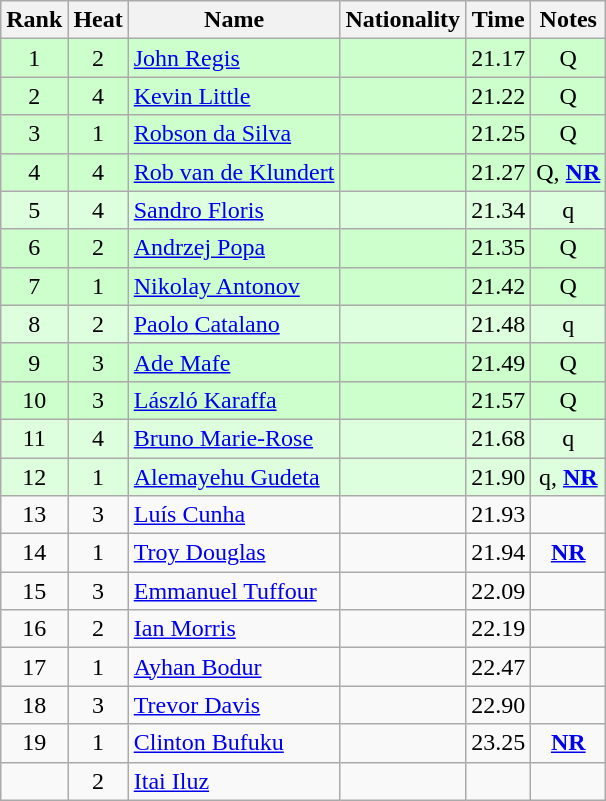<table class="wikitable sortable" style="text-align:center">
<tr>
<th>Rank</th>
<th>Heat</th>
<th>Name</th>
<th>Nationality</th>
<th>Time</th>
<th>Notes</th>
</tr>
<tr bgcolor=ccffcc>
<td>1</td>
<td>2</td>
<td align="left"><a href='#'>John Regis</a></td>
<td align=left></td>
<td>21.17</td>
<td>Q</td>
</tr>
<tr bgcolor=ccffcc>
<td>2</td>
<td>4</td>
<td align="left"><a href='#'>Kevin Little</a></td>
<td align=left></td>
<td>21.22</td>
<td>Q</td>
</tr>
<tr bgcolor=ccffcc>
<td>3</td>
<td>1</td>
<td align="left"><a href='#'>Robson da Silva</a></td>
<td align=left></td>
<td>21.25</td>
<td>Q</td>
</tr>
<tr bgcolor=ccffcc>
<td>4</td>
<td>4</td>
<td align="left"><a href='#'>Rob van de Klundert</a></td>
<td align=left></td>
<td>21.27</td>
<td>Q, <strong><a href='#'>NR</a></strong></td>
</tr>
<tr bgcolor=ddffdd>
<td>5</td>
<td>4</td>
<td align="left"><a href='#'>Sandro Floris</a></td>
<td align=left></td>
<td>21.34</td>
<td>q</td>
</tr>
<tr bgcolor=ccffcc>
<td>6</td>
<td>2</td>
<td align="left"><a href='#'>Andrzej Popa</a></td>
<td align=left></td>
<td>21.35</td>
<td>Q</td>
</tr>
<tr bgcolor=ccffcc>
<td>7</td>
<td>1</td>
<td align="left"><a href='#'>Nikolay Antonov</a></td>
<td align=left></td>
<td>21.42</td>
<td>Q</td>
</tr>
<tr bgcolor=ddffdd>
<td>8</td>
<td>2</td>
<td align="left"><a href='#'>Paolo Catalano</a></td>
<td align=left></td>
<td>21.48</td>
<td>q</td>
</tr>
<tr bgcolor=ccffcc>
<td>9</td>
<td>3</td>
<td align="left"><a href='#'>Ade Mafe</a></td>
<td align=left></td>
<td>21.49</td>
<td>Q</td>
</tr>
<tr bgcolor=ccffcc>
<td>10</td>
<td>3</td>
<td align="left"><a href='#'>László Karaffa</a></td>
<td align=left></td>
<td>21.57</td>
<td>Q</td>
</tr>
<tr bgcolor=ddffdd>
<td>11</td>
<td>4</td>
<td align="left"><a href='#'>Bruno Marie-Rose</a></td>
<td align=left></td>
<td>21.68</td>
<td>q</td>
</tr>
<tr bgcolor=ddffdd>
<td>12</td>
<td>1</td>
<td align="left"><a href='#'>Alemayehu Gudeta</a></td>
<td align=left></td>
<td>21.90</td>
<td>q, <strong><a href='#'>NR</a></strong></td>
</tr>
<tr>
<td>13</td>
<td>3</td>
<td align="left"><a href='#'>Luís Cunha</a></td>
<td align=left></td>
<td>21.93</td>
<td></td>
</tr>
<tr>
<td>14</td>
<td>1</td>
<td align="left"><a href='#'>Troy Douglas</a></td>
<td align=left></td>
<td>21.94</td>
<td><strong><a href='#'>NR</a></strong></td>
</tr>
<tr>
<td>15</td>
<td>3</td>
<td align="left"><a href='#'>Emmanuel Tuffour</a></td>
<td align=left></td>
<td>22.09</td>
<td></td>
</tr>
<tr>
<td>16</td>
<td>2</td>
<td align="left"><a href='#'>Ian Morris</a></td>
<td align=left></td>
<td>22.19</td>
<td></td>
</tr>
<tr>
<td>17</td>
<td>1</td>
<td align="left"><a href='#'>Ayhan Bodur</a></td>
<td align=left></td>
<td>22.47</td>
<td></td>
</tr>
<tr>
<td>18</td>
<td>3</td>
<td align="left"><a href='#'>Trevor Davis</a></td>
<td align=left></td>
<td>22.90</td>
<td></td>
</tr>
<tr>
<td>19</td>
<td>1</td>
<td align="left"><a href='#'>Clinton Bufuku</a></td>
<td align=left></td>
<td>23.25</td>
<td><strong><a href='#'>NR</a></strong></td>
</tr>
<tr>
<td></td>
<td>2</td>
<td align="left"><a href='#'>Itai Iluz</a></td>
<td align=left></td>
<td></td>
<td></td>
</tr>
</table>
